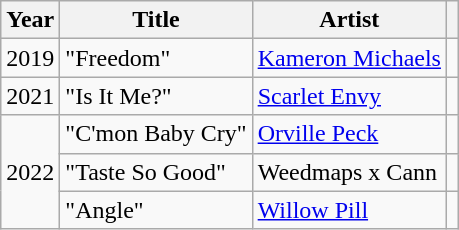<table class="wikitable plainrowheaders sortable">
<tr>
<th scope="col">Year</th>
<th scope="col">Title</th>
<th scope="col">Artist</th>
<th style="text-align: center;" class="unsortable"></th>
</tr>
<tr>
<td>2019</td>
<td>"Freedom"</td>
<td><a href='#'>Kameron Michaels</a></td>
<td></td>
</tr>
<tr>
<td>2021</td>
<td>"Is It Me?"</td>
<td><a href='#'>Scarlet Envy</a></td>
<td></td>
</tr>
<tr>
<td rowspan="3">2022</td>
<td>"C'mon Baby Cry"</td>
<td><a href='#'>Orville Peck</a></td>
<td></td>
</tr>
<tr>
<td>"Taste So Good"</td>
<td>Weedmaps x Cann</td>
<td></td>
</tr>
<tr>
<td>"Angle"</td>
<td><a href='#'>Willow Pill</a></td>
<td></td>
</tr>
</table>
